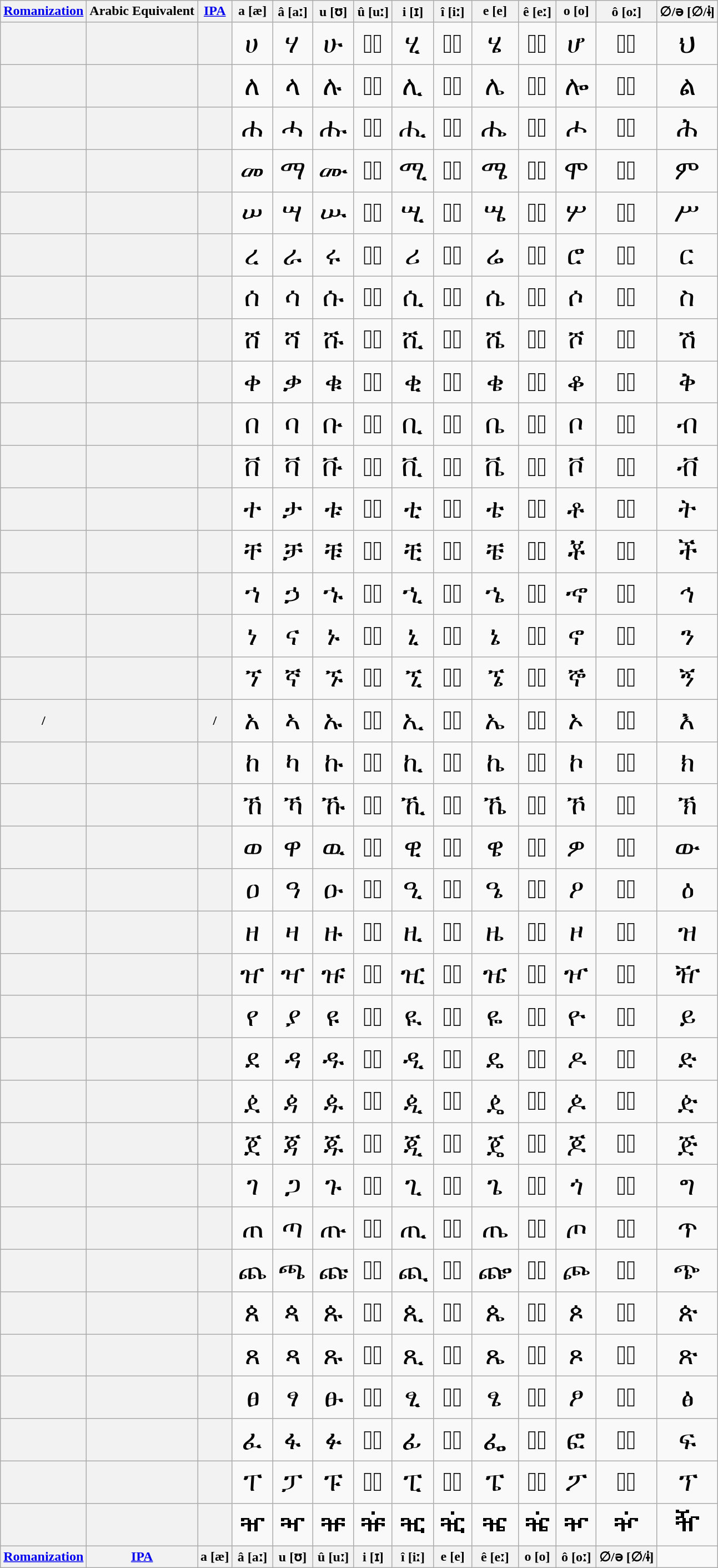<table class="wikitable" style="text-align:center">
<tr valign=top>
<th><a href='#'>Romanization</a></th>
<th>Arabic Equivalent</th>
<th><a href='#'>IPA</a></th>
<th>a [æ]</th>
<th>â [aː]</th>
<th>u [ʊ]</th>
<th>û [uː]</th>
<th>i [ɪ]</th>
<th>î [iː]</th>
<th>e [e]</th>
<th>ê [eː]</th>
<th>o [o]</th>
<th>ô [oː]</th>
<th>∅/ə [∅/ɨ]</th>
</tr>
<tr style="font-size:2em">
<th style="font-size:0.5em"></th>
<th style="font-size:0.5em"></th>
<th style="font-size:0.5em"></th>
<td>ሀ</td>
<td>ሃ</td>
<td>ሁ</td>
<td>ሁ፞</td>
<td>ሂ</td>
<td>ሂ፞</td>
<td>ሄ</td>
<td>ሄ፞</td>
<td>ሆ</td>
<td>ሆ፞</td>
<td>ህ</td>
</tr>
<tr style="font-size:2em">
<th style="font-size:0.5em"></th>
<th style="font-size:0.5em"></th>
<th style="font-size:0.5em"></th>
<td>ለ</td>
<td>ላ</td>
<td>ሉ</td>
<td>ሉ፞</td>
<td>ሊ</td>
<td>ሊ፞</td>
<td>ሌ</td>
<td>ሌ፞</td>
<td>ሎ</td>
<td>ሎ፞</td>
<td>ል</td>
</tr>
<tr style="font-size:2em">
<th style="font-size:0.5em"></th>
<th style="font-size:0.5em"></th>
<th style="font-size:0.5em"></th>
<td>ሐ</td>
<td>ሓ</td>
<td>ሑ</td>
<td>ሑ፞</td>
<td>ሒ</td>
<td>ሒ፞</td>
<td>ሔ</td>
<td>ሔ፞</td>
<td>ሖ</td>
<td>ሖ፞</td>
<td>ሕ</td>
</tr>
<tr style="font-size:2em">
<th style="font-size:0.5em"></th>
<th style="font-size:0.5em"></th>
<th style="font-size:0.5em"></th>
<td>መ</td>
<td>ማ</td>
<td>ሙ</td>
<td>ሙ፞</td>
<td>ሚ</td>
<td>ሚ፞</td>
<td>ሜ</td>
<td>ሜ፞</td>
<td>ሞ</td>
<td>ሞ፞</td>
<td>ም</td>
</tr>
<tr style="font-size:2em">
<th style="font-size:0.5em"></th>
<th style="font-size:0.5em"></th>
<th style="font-size:0.5em"></th>
<td>ሠ</td>
<td>ሣ</td>
<td>ሡ</td>
<td>ሡ፞</td>
<td>ሢ</td>
<td>ሢ፞</td>
<td>ሤ</td>
<td>ሤ፞</td>
<td>ሦ</td>
<td>ሦ፞</td>
<td>ሥ</td>
</tr>
<tr style="font-size:2em">
<th style="font-size:0.5em"></th>
<th style="font-size:0.5em"></th>
<th style="font-size:0.5em"></th>
<td>ረ</td>
<td>ራ</td>
<td>ሩ</td>
<td>ሩ፞</td>
<td>ሪ</td>
<td>ሪ፞</td>
<td>ሬ</td>
<td>ሬ፞</td>
<td>ሮ</td>
<td>ሮ፞</td>
<td>ር</td>
</tr>
<tr style="font-size:2em">
<th style="font-size:0.5em"></th>
<th style="font-size:0.5em"></th>
<th style="font-size:0.5em"></th>
<td>ሰ</td>
<td>ሳ</td>
<td>ሱ</td>
<td>ሱ፞</td>
<td>ሲ</td>
<td>ሲ፞</td>
<td>ሴ</td>
<td>ሴ፞</td>
<td>ሶ</td>
<td>ሶ፞</td>
<td>ስ</td>
</tr>
<tr style="font-size:2em">
<th style="font-size:0.5em"></th>
<th style="font-size:0.5em"></th>
<th style="font-size:0.5em"></th>
<td>ሸ</td>
<td>ሻ</td>
<td>ሹ</td>
<td>ሹ፞</td>
<td>ሺ</td>
<td>ሺ፞</td>
<td>ሼ</td>
<td>ሼ፞</td>
<td>ሾ</td>
<td>ሾ፞</td>
<td>ሽ</td>
</tr>
<tr style="font-size:2em">
<th style="font-size:0.5em"></th>
<th style="font-size:0.5em"></th>
<th style="font-size:0.5em"></th>
<td>ቀ</td>
<td>ቃ</td>
<td>ቁ</td>
<td>ቁ፞</td>
<td>ቂ</td>
<td>ቂ፞</td>
<td>ቄ</td>
<td>ቄ፞</td>
<td>ቆ</td>
<td>ቆ፞</td>
<td>ቅ</td>
</tr>
<tr style="font-size:2em">
<th style="font-size:0.5em"></th>
<th style="font-size:0.5em"></th>
<th style="font-size:0.5em"></th>
<td>በ</td>
<td>ባ</td>
<td>ቡ</td>
<td>ቡ፞</td>
<td>ቢ</td>
<td>ቢ፞</td>
<td>ቤ</td>
<td>ቤ፞</td>
<td>ቦ</td>
<td>ቦ፞</td>
<td>ብ</td>
</tr>
<tr style="font-size:2em">
<th style="font-size:0.5em"></th>
<th style="font-size:0.5em"></th>
<th style="font-size:0.5em"></th>
<td>ቨ</td>
<td>ቫ</td>
<td>ቩ</td>
<td>ቩ፞</td>
<td>ቪ</td>
<td>ቪ፞</td>
<td>ቬ</td>
<td>ቬ፞</td>
<td>ቮ</td>
<td>ቮ፞</td>
<td>ቭ</td>
</tr>
<tr style="font-size:2em">
<th style="font-size:0.5em"></th>
<th style="font-size:0.5em"></th>
<th style="font-size:0.5em"></th>
<td>ተ</td>
<td>ታ</td>
<td>ቱ</td>
<td>ቱ፞</td>
<td>ቲ</td>
<td>ቲ፞</td>
<td>ቴ</td>
<td>ቴ፞</td>
<td>ቶ</td>
<td>ቶ፞</td>
<td>ት</td>
</tr>
<tr style="font-size:2em">
<th style="font-size:0.5em"></th>
<th style="font-size:0.5em"></th>
<th style="font-size:0.5em"></th>
<td>ቸ</td>
<td>ቻ</td>
<td>ቹ</td>
<td>ቹ፞</td>
<td>ቺ</td>
<td>ቺ፞</td>
<td>ቼ</td>
<td>ቼ፞</td>
<td>ቾ</td>
<td>ቾ፞</td>
<td>ች</td>
</tr>
<tr style="font-size:2em">
<th style="font-size:0.5em"></th>
<th style="font-size:0.5em"></th>
<th style="font-size:0.5em"></th>
<td>ኀ</td>
<td>ኃ</td>
<td>ኁ</td>
<td>ኁ፞</td>
<td>ኂ</td>
<td>ኂ፞</td>
<td>ኄ</td>
<td>ኄ፞</td>
<td>ኆ</td>
<td>ኆ፞</td>
<td>ኅ</td>
</tr>
<tr style="font-size:2em">
<th style="font-size:0.5em"></th>
<th style="font-size:0.5em"></th>
<th style="font-size:0.5em"></th>
<td>ነ</td>
<td>ና</td>
<td>ኑ</td>
<td>ኑ፞</td>
<td>ኒ</td>
<td>ኒ፞</td>
<td>ኔ</td>
<td>ኔ፞</td>
<td>ኖ</td>
<td>ኖ፞</td>
<td>ን</td>
</tr>
<tr style="font-size:2em">
<th style="font-size:0.5em"></th>
<th style="font-size:0.5em"></th>
<th style="font-size:0.5em"></th>
<td>ኘ</td>
<td>ኛ</td>
<td>ኙ</td>
<td>ኙ፞</td>
<td>ኚ</td>
<td>ኚ፞</td>
<td>ኜ</td>
<td>ኜ፞</td>
<td>ኞ</td>
<td>ኞ፞</td>
<td>ኝ</td>
</tr>
<tr style="font-size:2em">
<th style="font-size:0.5em">/</th>
<th style="font-size:0.5em"></th>
<th style="font-size:0.5em"> / </th>
<td>አ</td>
<td>ኣ</td>
<td>ኡ</td>
<td>ኡ፞</td>
<td>ኢ</td>
<td>ኢ፞</td>
<td>ኤ</td>
<td>ኤ፞</td>
<td>ኦ</td>
<td>ኦ፞</td>
<td>እ</td>
</tr>
<tr style="font-size:2em">
<th style="font-size:0.5em"></th>
<th style="font-size:0.5em"></th>
<th style="font-size:0.5em"></th>
<td>ከ</td>
<td>ካ</td>
<td>ኩ</td>
<td>ኩ፞</td>
<td>ኪ</td>
<td>ኪ፞</td>
<td>ኬ</td>
<td>ኬ፞</td>
<td>ኮ</td>
<td>ኮ፞</td>
<td>ክ</td>
</tr>
<tr style="font-size:2em">
<th style="font-size:0.5em"></th>
<th style="font-size:0.5em"></th>
<th style="font-size:0.5em"></th>
<td>ኸ</td>
<td>ኻ</td>
<td>ኹ</td>
<td>ኹ፞</td>
<td>ኺ</td>
<td>ኺ፞</td>
<td>ኼ</td>
<td>ኼ፞</td>
<td>ኾ</td>
<td>ኾ፞</td>
<td>ኽ</td>
</tr>
<tr style="font-size:2em">
<th style="font-size:0.5em"></th>
<th style="font-size:0.5em"></th>
<th style="font-size:0.5em"></th>
<td>ወ</td>
<td>ዋ</td>
<td>ዉ</td>
<td>ዉ፞</td>
<td>ዊ</td>
<td>ዊ፞</td>
<td>ዌ</td>
<td>ዌ፞</td>
<td>ዎ</td>
<td>ዎ፞</td>
<td>ው</td>
</tr>
<tr style="font-size:2em">
<th style="font-size:0.5em"></th>
<th style="font-size:0.5em"></th>
<th style="font-size:0.5em"></th>
<td>ዐ</td>
<td>ዓ</td>
<td>ዑ</td>
<td>ዑ፞</td>
<td>ዒ</td>
<td>ዒ፞</td>
<td>ዔ</td>
<td>ዔ፞</td>
<td>ዖ</td>
<td>ዖ፞</td>
<td>ዕ</td>
</tr>
<tr style="font-size:2em">
<th style="font-size:0.5em"></th>
<th style="font-size:0.5em"></th>
<th style="font-size:0.5em"></th>
<td>ዘ</td>
<td>ዛ</td>
<td>ዙ</td>
<td>ዙ፞</td>
<td>ዚ</td>
<td>ዚ፞</td>
<td>ዜ</td>
<td>ዜ፞</td>
<td>ዞ</td>
<td>ዞ፞</td>
<td>ዝ</td>
</tr>
<tr style="font-size:2em">
<th style="font-size:0.5em"></th>
<th style="font-size:0.5em"></th>
<th style="font-size:0.5em"></th>
<td>ዠ</td>
<td>ዣ</td>
<td>ዡ</td>
<td>ዡ፞</td>
<td>ዢ</td>
<td>ዢ፞</td>
<td>ዤ</td>
<td>ዤ፞</td>
<td>ዦ</td>
<td>ዦ፞</td>
<td>ዥ</td>
</tr>
<tr style="font-size:2em">
<th style="font-size:0.5em"></th>
<th style="font-size:0.5em"></th>
<th style="font-size:0.5em"></th>
<td>የ</td>
<td>ያ</td>
<td>ዩ</td>
<td>ዩ፞</td>
<td>ዪ</td>
<td>ዪ፞</td>
<td>ዬ</td>
<td>ዬ፞</td>
<td>ዮ</td>
<td>ዮ፞</td>
<td>ይ</td>
</tr>
<tr style="font-size:2em">
<th style="font-size:0.5em"></th>
<th style="font-size:0.5em"></th>
<th style="font-size:0.5em"></th>
<td>ደ</td>
<td>ዳ</td>
<td>ዱ</td>
<td>ዱ፞</td>
<td>ዲ</td>
<td>ዲ፞</td>
<td>ዴ</td>
<td>ዴ፞</td>
<td>ዶ</td>
<td>ዶ፞</td>
<td>ድ</td>
</tr>
<tr style="font-size:2em">
<th style="font-size:0.5em"></th>
<th style="font-size:0.5em"></th>
<th style="font-size:0.5em"></th>
<td>ዸ</td>
<td>ዻ</td>
<td>ዹ</td>
<td>ዹ፞</td>
<td>ዺ</td>
<td>ዺ፞</td>
<td>ዼ</td>
<td>ዼ፞</td>
<td>ዾ</td>
<td>ዾ፞</td>
<td>ዽ</td>
</tr>
<tr style="font-size:2em">
<th style="font-size:0.5em"></th>
<th style="font-size:0.5em"></th>
<th style="font-size:0.5em"></th>
<td>ጀ</td>
<td>ጃ</td>
<td>ጁ</td>
<td>ጁ፞</td>
<td>ጂ</td>
<td>ጂ፞</td>
<td>ጄ</td>
<td>ጄ፞</td>
<td>ጆ</td>
<td>ጆ፞</td>
<td>ጅ</td>
</tr>
<tr style="font-size:2em">
<th style="font-size:0.5em"></th>
<th style="font-size:0.5em"></th>
<th style="font-size:0.5em"></th>
<td>ገ</td>
<td>ጋ</td>
<td>ጉ</td>
<td>ጉ፞</td>
<td>ጊ</td>
<td>ጊ፞</td>
<td>ጌ</td>
<td>ጌ፞</td>
<td>ጎ</td>
<td>ጎ፞</td>
<td>ግ</td>
</tr>
<tr style="font-size:2em">
<th style="font-size:0.5em"></th>
<th style="font-size:0.5em"></th>
<th style="font-size:0.5em"></th>
<td>ጠ</td>
<td>ጣ</td>
<td>ጡ</td>
<td>ጡ፞</td>
<td>ጢ</td>
<td>ጢ፞</td>
<td>ጤ</td>
<td>ጤ፞</td>
<td>ጦ</td>
<td>ጦ፞</td>
<td>ጥ</td>
</tr>
<tr style="font-size:2em">
<th style="font-size:0.5em"></th>
<th style="font-size:0.5em"></th>
<th style="font-size:0.5em"></th>
<td>ጨ</td>
<td>ጫ</td>
<td>ጩ</td>
<td>ጩ፞</td>
<td>ጪ</td>
<td>ጪ፞</td>
<td>ጬ</td>
<td>ጬ፞</td>
<td>ጮ</td>
<td>ጮ፞</td>
<td>ጭ</td>
</tr>
<tr style="font-size:2em">
<th style="font-size:0.5em"></th>
<th style="font-size:0.5em"></th>
<th style="font-size:0.5em"></th>
<td>ጰ</td>
<td>ጳ</td>
<td>ጱ</td>
<td>ጱ፞</td>
<td>ጲ</td>
<td>ጲ፞</td>
<td>ጴ</td>
<td>ጴ፞</td>
<td>ጶ</td>
<td>ጶ፞</td>
<td>ጵ</td>
</tr>
<tr style="font-size:2em">
<th style="font-size:0.5em"></th>
<th style="font-size:0.5em"></th>
<th style="font-size:0.5em"></th>
<td>ጸ</td>
<td>ጻ</td>
<td>ጹ</td>
<td>ጹ፞</td>
<td>ጺ</td>
<td>ጺ፞</td>
<td>ጼ</td>
<td>ጼ፞</td>
<td>ጾ</td>
<td>ጾ፞</td>
<td>ጽ</td>
</tr>
<tr style="font-size:2em">
<th style="font-size:0.5em"></th>
<th style="font-size:0.5em"></th>
<th style="font-size:0.5em"></th>
<td>ፀ</td>
<td>ፃ</td>
<td>ፁ</td>
<td>ፁ፞</td>
<td>ፂ</td>
<td>ፂ፞</td>
<td>ፄ</td>
<td>ፄ፞</td>
<td>ፆ</td>
<td>ፆ፞</td>
<td>ፅ</td>
</tr>
<tr style="font-size:2em">
<th style="font-size:0.5em"></th>
<th style="font-size:0.5em"></th>
<th style="font-size:0.5em"></th>
<td>ፈ</td>
<td>ፋ</td>
<td>ፉ</td>
<td>ፉ፞</td>
<td>ፊ</td>
<td>ፊ፞</td>
<td>ፌ</td>
<td>ፌ፞</td>
<td>ፎ</td>
<td>ፎ፞</td>
<td>ፍ</td>
</tr>
<tr style="font-size:2em">
<th style="font-size:0.5em"></th>
<th style="font-size:0.5em"></th>
<th style="font-size:0.5em"></th>
<td>ፐ</td>
<td>ፓ</td>
<td>ፑ</td>
<td>ፑ፞</td>
<td>ፒ</td>
<td>ፒ፞</td>
<td>ፔ</td>
<td>ፔ፞</td>
<td>ፖ</td>
<td>ፖ፞</td>
<td>ፕ</td>
</tr>
<tr style="font-size:2em">
<th style="font-size:0.5em"></th>
<th style="font-size:0.5em"></th>
<th style="font-size:0.5em"></th>
<td>ⶰ</td>
<td>ⶳ</td>
<td>ⶱ</td>
<td>ⶱ፞</td>
<td>ⶲ</td>
<td>ⶲ፞</td>
<td>ⶴ</td>
<td>ⶴ፞</td>
<td>ⶶ</td>
<td>ⶶ፞</td>
<td>ⶵ</td>
</tr>
<tr>
<th><a href='#'>Romanization</a></th>
<th><a href='#'>IPA</a></th>
<th>a [æ]</th>
<th>â [aː]</th>
<th>u [ʊ]</th>
<th>û [uː]</th>
<th>i [ɪ]</th>
<th>î [iː]</th>
<th>e [e]</th>
<th>ê [eː]</th>
<th>o [o]</th>
<th>ô [oː]</th>
<th>∅/ə [∅/ɨ]</th>
</tr>
</table>
